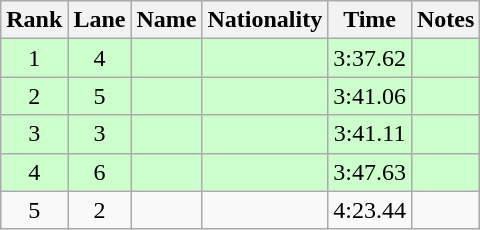<table class="wikitable sortable" style="text-align:center">
<tr>
<th>Rank</th>
<th>Lane</th>
<th>Name</th>
<th>Nationality</th>
<th>Time</th>
<th>Notes</th>
</tr>
<tr bgcolor=ccffcc>
<td>1</td>
<td>4</td>
<td align=left></td>
<td align=left></td>
<td>3:37.62</td>
<td><strong></strong></td>
</tr>
<tr bgcolor=ccffcc>
<td>2</td>
<td>5</td>
<td align=left></td>
<td align=left></td>
<td>3:41.06</td>
<td><strong></strong></td>
</tr>
<tr bgcolor=ccffcc>
<td>3</td>
<td>3</td>
<td align=left></td>
<td align=left></td>
<td>3:41.11</td>
<td><strong></strong></td>
</tr>
<tr bgcolor=ccffcc>
<td>4</td>
<td>6</td>
<td align=left></td>
<td align=left></td>
<td>3:47.63</td>
<td><strong></strong></td>
</tr>
<tr>
<td>5</td>
<td>2</td>
<td align=left></td>
<td align=left></td>
<td>4:23.44</td>
<td></td>
</tr>
</table>
